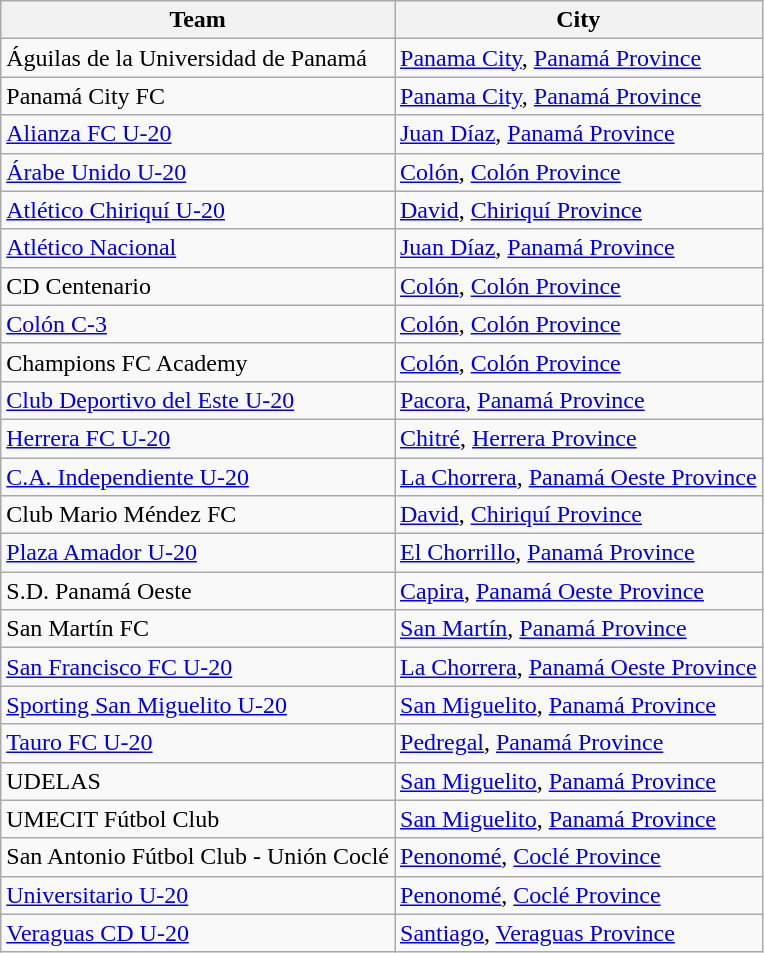<table class="wikitable sortable">
<tr>
<th>Team</th>
<th>City</th>
</tr>
<tr>
<td>Águilas de la Universidad de Panamá</td>
<td><a href='#'>Panama City</a>, <a href='#'>Panamá Province</a></td>
</tr>
<tr>
<td>Panamá City FC</td>
<td><a href='#'>Panama City</a>, <a href='#'>Panamá Province</a></td>
</tr>
<tr>
<td><a href='#'>Alianza FC U-20</a></td>
<td><a href='#'>Juan Díaz</a>, <a href='#'>Panamá Province</a></td>
</tr>
<tr>
<td><a href='#'>Árabe Unido U-20</a></td>
<td><a href='#'>Colón</a>, <a href='#'>Colón Province</a></td>
</tr>
<tr>
<td><a href='#'>Atlético Chiriquí U-20</a></td>
<td><a href='#'>David</a>, <a href='#'>Chiriquí Province</a></td>
</tr>
<tr>
<td><a href='#'>Atlético Nacional</a></td>
<td><a href='#'>Juan Díaz</a>, <a href='#'>Panamá Province</a></td>
</tr>
<tr>
<td>CD Centenario</td>
<td><a href='#'>Colón</a>, <a href='#'>Colón Province</a></td>
</tr>
<tr>
<td><a href='#'>Colón C-3</a></td>
<td><a href='#'>Colón</a>, <a href='#'>Colón Province</a></td>
</tr>
<tr>
<td>Champions FC Academy</td>
<td><a href='#'>Colón</a>, <a href='#'>Colón Province</a></td>
</tr>
<tr>
<td><a href='#'>Club Deportivo del Este U-20</a></td>
<td><a href='#'>Pacora</a>, <a href='#'>Panamá Province</a></td>
</tr>
<tr>
<td><a href='#'>Herrera FC U-20</a></td>
<td><a href='#'>Chitré</a>, <a href='#'>Herrera Province</a></td>
</tr>
<tr>
<td><a href='#'>C.A. Independiente U-20</a></td>
<td><a href='#'>La Chorrera</a>, <a href='#'>Panamá Oeste Province</a></td>
</tr>
<tr>
<td>Club Mario Méndez FC</td>
<td><a href='#'>David</a>, <a href='#'>Chiriquí Province</a></td>
</tr>
<tr>
<td><a href='#'>Plaza Amador U-20</a></td>
<td><a href='#'>El Chorrillo</a>, <a href='#'>Panamá Province</a></td>
</tr>
<tr>
<td>S.D. Panamá Oeste</td>
<td><a href='#'>Capira</a>, <a href='#'>Panamá Oeste Province</a></td>
</tr>
<tr>
<td>San Martín FC</td>
<td><a href='#'>San Martín</a>, <a href='#'>Panamá Province</a></td>
</tr>
<tr>
<td><a href='#'>San Francisco FC U-20</a></td>
<td><a href='#'>La Chorrera</a>, <a href='#'>Panamá Oeste Province</a></td>
</tr>
<tr>
<td><a href='#'>Sporting San Miguelito U-20</a></td>
<td><a href='#'>San Miguelito</a>, <a href='#'>Panamá Province</a></td>
</tr>
<tr>
<td><a href='#'>Tauro FC U-20</a></td>
<td><a href='#'>Pedregal</a>, <a href='#'>Panamá Province</a></td>
</tr>
<tr>
<td>UDELAS</td>
<td><a href='#'>San Miguelito</a>, <a href='#'>Panamá Province</a></td>
</tr>
<tr>
<td>UMECIT Fútbol Club</td>
<td><a href='#'>San Miguelito</a>, <a href='#'>Panamá Province</a></td>
</tr>
<tr>
<td>San Antonio Fútbol Club - Unión Coclé</td>
<td><a href='#'>Penonomé</a>, <a href='#'>Coclé Province</a></td>
</tr>
<tr>
<td><a href='#'>Universitario U-20</a></td>
<td><a href='#'>Penonomé</a>, <a href='#'>Coclé Province</a></td>
</tr>
<tr>
<td><a href='#'>Veraguas CD U-20</a></td>
<td><a href='#'>Santiago</a>, <a href='#'>Veraguas Province</a></td>
</tr>
</table>
